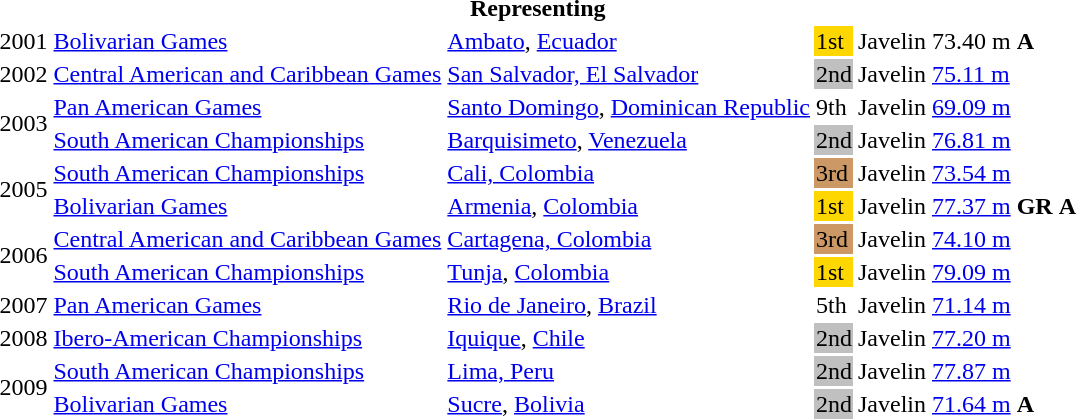<table>
<tr>
<th colspan="6">Representing </th>
</tr>
<tr>
<td>2001</td>
<td><a href='#'>Bolivarian Games</a></td>
<td><a href='#'>Ambato</a>, <a href='#'>Ecuador</a></td>
<td bgcolor=gold>1st</td>
<td>Javelin</td>
<td>73.40 m <strong>A</strong></td>
</tr>
<tr>
<td>2002</td>
<td><a href='#'>Central American and Caribbean Games</a></td>
<td><a href='#'>San Salvador, El Salvador</a></td>
<td bgcolor="silver">2nd</td>
<td>Javelin</td>
<td><a href='#'>75.11 m</a></td>
</tr>
<tr>
<td rowspan=2>2003</td>
<td><a href='#'>Pan American Games</a></td>
<td><a href='#'>Santo Domingo</a>, <a href='#'>Dominican Republic</a></td>
<td>9th</td>
<td>Javelin</td>
<td><a href='#'>69.09 m</a></td>
</tr>
<tr>
<td><a href='#'>South American Championships</a></td>
<td><a href='#'>Barquisimeto</a>, <a href='#'>Venezuela</a></td>
<td bgcolor="silver">2nd</td>
<td>Javelin</td>
<td><a href='#'>76.81 m</a></td>
</tr>
<tr>
<td rowspan=2>2005</td>
<td><a href='#'>South American Championships</a></td>
<td><a href='#'>Cali, Colombia</a></td>
<td bgcolor="cc9966">3rd</td>
<td>Javelin</td>
<td><a href='#'>73.54 m</a></td>
</tr>
<tr>
<td><a href='#'>Bolivarian Games</a></td>
<td><a href='#'>Armenia</a>, <a href='#'>Colombia</a></td>
<td bgcolor=gold>1st</td>
<td>Javelin</td>
<td><a href='#'>77.37 m</a> <strong>GR</strong> <strong>A</strong></td>
</tr>
<tr>
<td rowspan=2>2006</td>
<td><a href='#'>Central American and Caribbean Games</a></td>
<td><a href='#'>Cartagena, Colombia</a></td>
<td bgcolor="cc9966">3rd</td>
<td>Javelin</td>
<td><a href='#'>74.10 m</a></td>
</tr>
<tr>
<td><a href='#'>South American Championships</a></td>
<td><a href='#'>Tunja</a>, <a href='#'>Colombia</a></td>
<td bgcolor="gold">1st</td>
<td>Javelin</td>
<td><a href='#'>79.09 m</a></td>
</tr>
<tr>
<td>2007</td>
<td><a href='#'>Pan American Games</a></td>
<td><a href='#'>Rio de Janeiro</a>, <a href='#'>Brazil</a></td>
<td>5th</td>
<td>Javelin</td>
<td><a href='#'>71.14 m</a></td>
</tr>
<tr>
<td>2008</td>
<td><a href='#'>Ibero-American Championships</a></td>
<td><a href='#'>Iquique</a>, <a href='#'>Chile</a></td>
<td bgcolor="silver">2nd</td>
<td>Javelin</td>
<td><a href='#'>77.20 m</a></td>
</tr>
<tr>
<td rowspan=2>2009</td>
<td><a href='#'>South American Championships</a></td>
<td><a href='#'>Lima, Peru</a></td>
<td bgcolor="silver">2nd</td>
<td>Javelin</td>
<td><a href='#'>77.87 m</a></td>
</tr>
<tr>
<td><a href='#'>Bolivarian Games</a></td>
<td><a href='#'>Sucre</a>, <a href='#'>Bolivia</a></td>
<td bgcolor=silver>2nd</td>
<td>Javelin</td>
<td><a href='#'>71.64 m</a> <strong>A</strong></td>
</tr>
</table>
